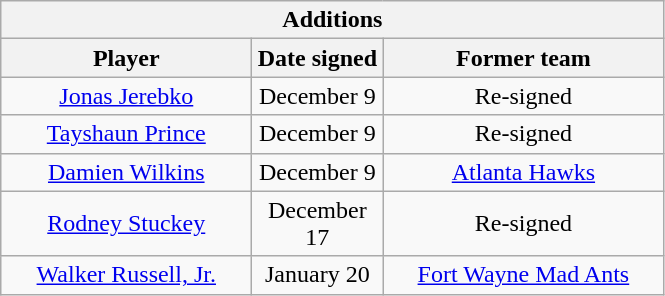<table class="wikitable" style="text-align:center">
<tr>
<th colspan=3>Additions</th>
</tr>
<tr>
<th style="width:160px">Player</th>
<th style="width:80px">Date signed</th>
<th style="width:180px">Former team</th>
</tr>
<tr>
<td><a href='#'>Jonas Jerebko</a></td>
<td>December 9</td>
<td>Re-signed</td>
</tr>
<tr>
<td><a href='#'>Tayshaun Prince</a></td>
<td>December 9</td>
<td>Re-signed</td>
</tr>
<tr>
<td><a href='#'>Damien Wilkins</a></td>
<td>December 9</td>
<td><a href='#'>Atlanta Hawks</a></td>
</tr>
<tr>
<td><a href='#'>Rodney Stuckey</a></td>
<td>December 17</td>
<td>Re-signed</td>
</tr>
<tr>
<td><a href='#'>Walker Russell, Jr.</a></td>
<td>January 20</td>
<td><a href='#'>Fort Wayne Mad Ants</a><br></td>
</tr>
</table>
